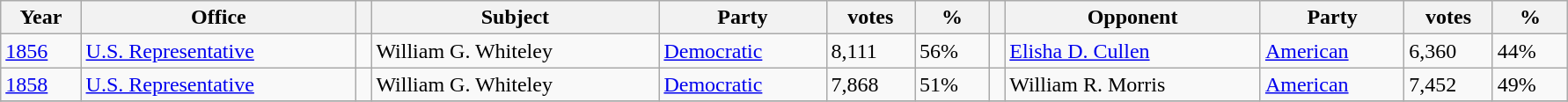<table class=wikitable style="width: 94%" style="text-align: center;">
<tr>
<th>Year</th>
<th>Office</th>
<th></th>
<th>Subject</th>
<th>Party</th>
<th>votes</th>
<th>%</th>
<th></th>
<th>Opponent</th>
<th>Party</th>
<th>votes</th>
<th>%</th>
</tr>
<tr>
<td><a href='#'>1856</a></td>
<td><a href='#'>U.S. Representative</a></td>
<td></td>
<td>William G. Whiteley</td>
<td><a href='#'>Democratic</a></td>
<td>8,111</td>
<td>56%</td>
<td></td>
<td><a href='#'>Elisha D. Cullen</a></td>
<td><a href='#'>American</a></td>
<td>6,360</td>
<td>44%</td>
</tr>
<tr>
<td><a href='#'>1858</a></td>
<td><a href='#'>U.S. Representative</a></td>
<td></td>
<td>William G. Whiteley</td>
<td><a href='#'>Democratic</a></td>
<td>7,868</td>
<td>51%</td>
<td></td>
<td>William R. Morris</td>
<td><a href='#'>American</a></td>
<td>7,452</td>
<td>49%</td>
</tr>
<tr>
</tr>
</table>
